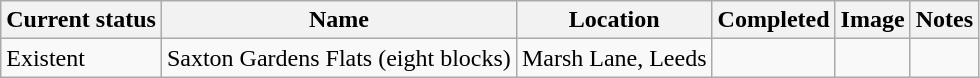<table class="wikitable sortable">
<tr>
<th>Current status</th>
<th>Name</th>
<th>Location</th>
<th>Completed</th>
<th class="unsortable">Image</th>
<th class="unsortable">Notes</th>
</tr>
<tr>
<td>Existent</td>
<td>Saxton Gardens Flats (eight blocks)</td>
<td>Marsh Lane, Leeds</td>
<td></td>
<td></td>
<td></td>
</tr>
</table>
